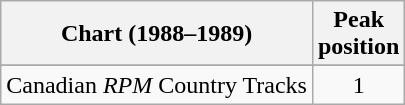<table class="wikitable sortable">
<tr>
<th align="left">Chart (1988–1989)</th>
<th align="center">Peak<br>position</th>
</tr>
<tr>
</tr>
<tr>
<td align="left">Canadian <em>RPM</em> Country Tracks</td>
<td align="center">1</td>
</tr>
</table>
